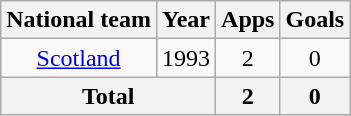<table class="wikitable" style="text-align:center">
<tr>
<th>National team</th>
<th>Year</th>
<th>Apps</th>
<th>Goals</th>
</tr>
<tr>
<td><a href='#'>Scotland</a></td>
<td>1993</td>
<td>2</td>
<td>0</td>
</tr>
<tr>
<th colspan="2">Total</th>
<th>2</th>
<th>0</th>
</tr>
</table>
